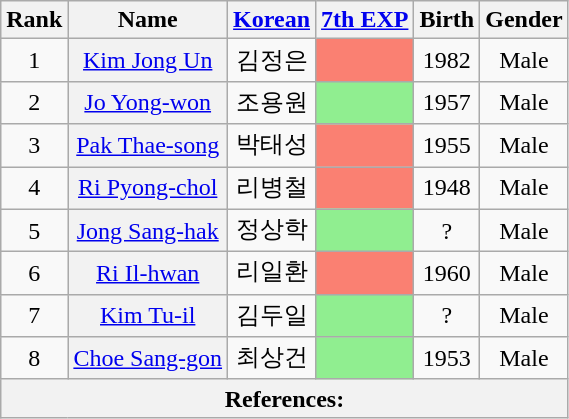<table class="wikitable sortable" style=text-align:center>
<tr>
<th scope="col">Rank</th>
<th scope="col">Name</th>
<th scope="col" class="unsortable"><a href='#'>Korean</a></th>
<th scope="col"><a href='#'>7th EXP</a></th>
<th scope="col">Birth</th>
<th scope="col">Gender</th>
</tr>
<tr>
<td>1</td>
<th scope="row" style="font-weight:normal;"><a href='#'>Kim Jong Un</a></th>
<td>김정은</td>
<td bgcolor = Salmon></td>
<td>1982</td>
<td>Male</td>
</tr>
<tr>
<td>2</td>
<th scope="row" style="font-weight:normal;"><a href='#'>Jo Yong-won</a></th>
<td>조용원</td>
<td bgcolor = LightGreen></td>
<td>1957</td>
<td>Male</td>
</tr>
<tr>
<td>3</td>
<th scope="row" style="font-weight:normal;"><a href='#'>Pak Thae-song</a></th>
<td>박태성</td>
<td bgcolor = Salmon></td>
<td>1955</td>
<td>Male</td>
</tr>
<tr>
<td>4</td>
<th scope="row" style="font-weight:normal;"><a href='#'>Ri Pyong-chol</a></th>
<td>리병철</td>
<td bgcolor = Salmon></td>
<td>1948</td>
<td>Male</td>
</tr>
<tr>
<td>5</td>
<th scope="row" style="font-weight:normal;"><a href='#'>Jong Sang-hak</a></th>
<td>정상학</td>
<td bgcolor = LightGreen></td>
<td>?</td>
<td>Male</td>
</tr>
<tr>
<td>6</td>
<th scope="row" style="font-weight:normal;"><a href='#'>Ri Il-hwan</a></th>
<td>리일환</td>
<td bgcolor = Salmon></td>
<td>1960</td>
<td>Male</td>
</tr>
<tr>
<td>7</td>
<th scope="row" style="font-weight:normal;"><a href='#'>Kim Tu-il</a></th>
<td>김두일</td>
<td bgcolor = LightGreen></td>
<td>?</td>
<td>Male</td>
</tr>
<tr>
<td>8</td>
<th scope="row" style="font-weight:normal;"><a href='#'>Choe Sang-gon</a></th>
<td>최상건</td>
<td bgcolor = LightGreen></td>
<td>1953</td>
<td>Male</td>
</tr>
<tr>
<th colspan = "7" align = left><strong>References:</strong><br></th>
</tr>
</table>
